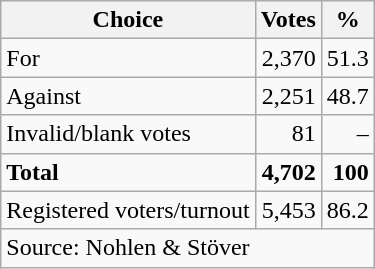<table class=wikitable style=text-align:right>
<tr>
<th>Choice</th>
<th>Votes</th>
<th>%</th>
</tr>
<tr>
<td align=left>For</td>
<td>2,370</td>
<td>51.3</td>
</tr>
<tr>
<td align=left>Against</td>
<td>2,251</td>
<td>48.7</td>
</tr>
<tr>
<td align=left>Invalid/blank votes</td>
<td>81</td>
<td>–</td>
</tr>
<tr>
<td align=left><strong>Total</strong></td>
<td><strong>4,702</strong></td>
<td><strong>100</strong></td>
</tr>
<tr>
<td align=left>Registered voters/turnout</td>
<td>5,453</td>
<td>86.2</td>
</tr>
<tr>
<td align=left colspan=3>Source: Nohlen & Stöver</td>
</tr>
</table>
